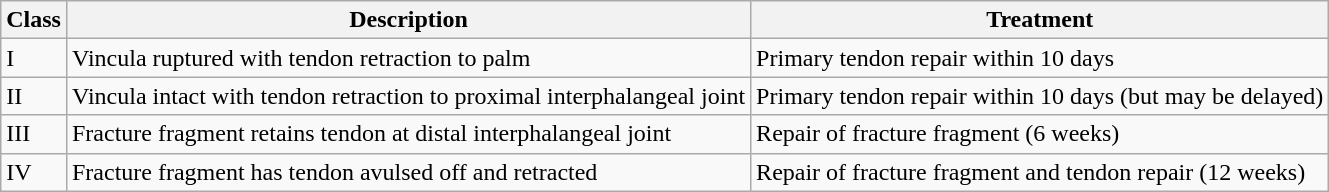<table class="wikitable">
<tr>
<th>Class</th>
<th>Description</th>
<th>Treatment</th>
</tr>
<tr>
<td>I</td>
<td>Vincula ruptured with tendon retraction to palm</td>
<td>Primary tendon repair within 10 days</td>
</tr>
<tr>
<td>II</td>
<td>Vincula intact with tendon retraction to proximal interphalangeal joint</td>
<td>Primary tendon repair within 10 days (but may be delayed)</td>
</tr>
<tr>
<td>III</td>
<td>Fracture fragment retains tendon at distal interphalangeal joint</td>
<td>Repair of fracture fragment (6 weeks)</td>
</tr>
<tr>
<td>IV</td>
<td>Fracture fragment has tendon avulsed off and retracted</td>
<td>Repair of fracture fragment and tendon repair (12 weeks)</td>
</tr>
</table>
